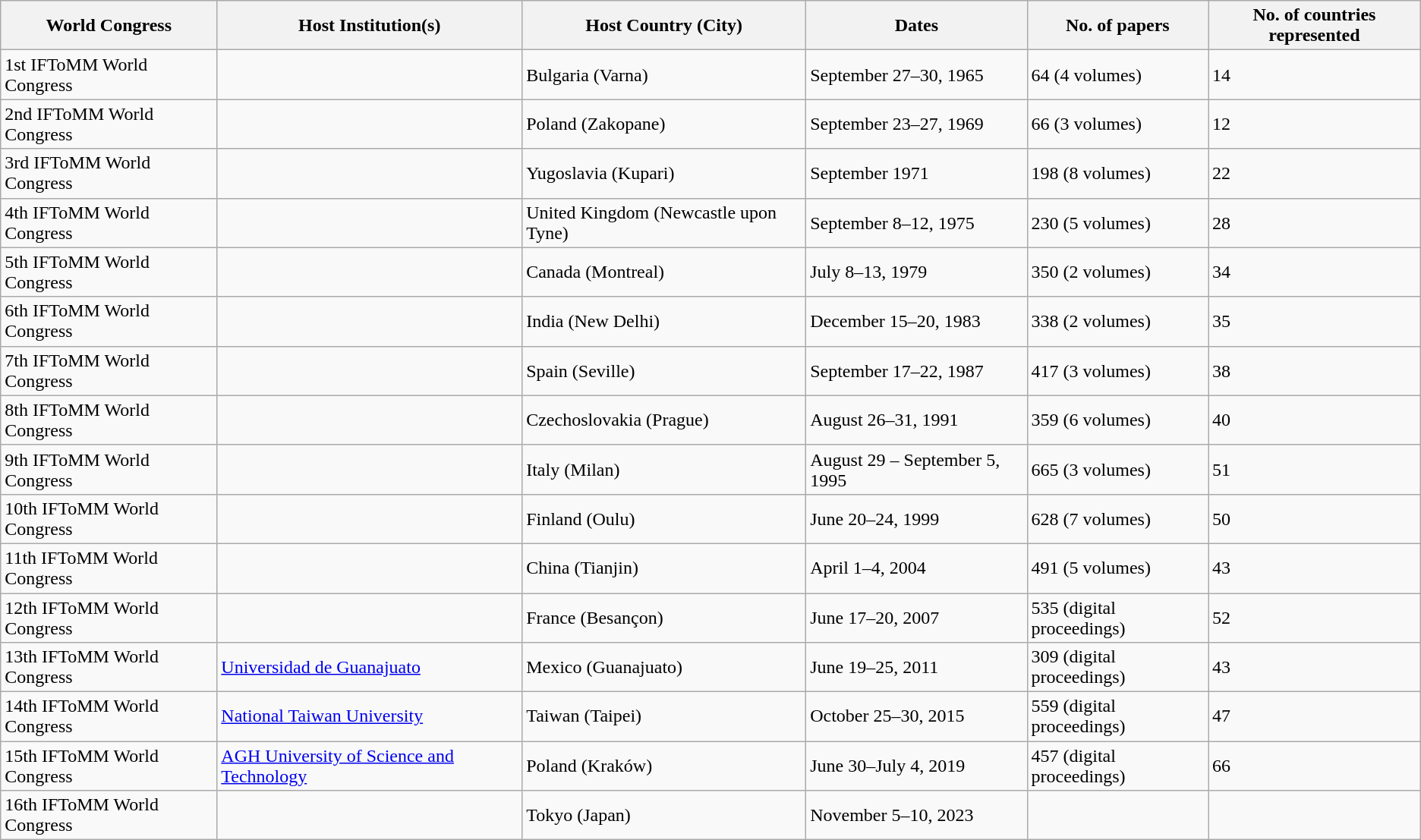<table class="wikitable sortable">
<tr>
<th>World Congress</th>
<th>Host Institution(s)</th>
<th>Host Country (City)</th>
<th>Dates</th>
<th>No. of papers</th>
<th data-sort-type="number">No. of countries represented</th>
</tr>
<tr>
<td data-sort-value="001">1st IFToMM World Congress</td>
<td></td>
<td>Bulgaria (Varna)</td>
<td data-sort-value="1965">September 27–30, 1965</td>
<td data-sort-value="0064">64 (4 volumes)</td>
<td>14</td>
</tr>
<tr>
<td data-sort-value="002">2nd IFToMM World Congress</td>
<td></td>
<td>Poland (Zakopane)</td>
<td data-sort-value="1969">September 23–27, 1969</td>
<td data-sort-value="0066">66 (3 volumes)</td>
<td>12</td>
</tr>
<tr>
<td data-sort-value="003">3rd IFToMM World Congress</td>
<td></td>
<td>Yugoslavia (Kupari)</td>
<td data-sort-value="1971">September 1971</td>
<td data-sort-value="0198">198 (8 volumes)</td>
<td>22</td>
</tr>
<tr>
<td data-sort-value="004">4th IFToMM World Congress</td>
<td></td>
<td>United Kingdom (Newcastle upon Tyne)</td>
<td data-sort-value="1975">September 8–12, 1975</td>
<td data-sort-value="0230">230 (5 volumes)</td>
<td>28</td>
</tr>
<tr>
<td data-sort-value="005">5th IFToMM World Congress</td>
<td></td>
<td>Canada (Montreal)</td>
<td data-sort-value="1979">July 8–13, 1979</td>
<td data-sort-value="0350">350 (2 volumes)</td>
<td>34</td>
</tr>
<tr>
<td data-sort-value="006">6th IFToMM World Congress</td>
<td></td>
<td>India (New Delhi)</td>
<td data-sort-value="1983">December 15–20, 1983</td>
<td data-sort-value="0338">338 (2 volumes)</td>
<td>35</td>
</tr>
<tr>
<td data-sort-value="007">7th IFToMM World Congress</td>
<td></td>
<td>Spain (Seville)</td>
<td data-sort-value="1987">September 17–22, 1987</td>
<td data-sort-value="0417">417 (3 volumes)</td>
<td>38</td>
</tr>
<tr>
<td data-sort-value="008">8th IFToMM World Congress</td>
<td></td>
<td>Czechoslovakia (Prague)</td>
<td data-sort-value="1991">August 26–31, 1991</td>
<td data-sort-value="0359">359 (6 volumes)</td>
<td>40</td>
</tr>
<tr>
<td data-sort-value="009">9th IFToMM World Congress</td>
<td></td>
<td>Italy (Milan)</td>
<td data-sort-value="1995">August 29 – September 5, 1995</td>
<td data-sort-value="0665">665 (3 volumes)</td>
<td>51</td>
</tr>
<tr>
<td data-sort-value="010">10th IFToMM World Congress</td>
<td></td>
<td>Finland (Oulu)</td>
<td data-sort-value="1999">June 20–24, 1999</td>
<td data-sort-value="0628">628 (7 volumes)</td>
<td>50</td>
</tr>
<tr>
<td data-sort-value="011">11th IFToMM World Congress</td>
<td></td>
<td>China (Tianjin)</td>
<td data-sort-value="2004">April 1–4, 2004 </td>
<td>491 (5 volumes)</td>
<td>43</td>
</tr>
<tr>
<td data-sort-value="012">12th IFToMM World Congress</td>
<td></td>
<td>France (Besançon)</td>
<td data-sort-value="2007">June 17–20, 2007</td>
<td data-sort-value="0535">535 (digital proceedings)</td>
<td>52</td>
</tr>
<tr>
<td data-sort-value="013">13th IFToMM World Congress</td>
<td><a href='#'>Universidad de Guanajuato</a></td>
<td>Mexico (Guanajuato)</td>
<td data-sort-value="2011">June 19–25, 2011</td>
<td data-sort-value="0309">309 (digital proceedings)</td>
<td>43</td>
</tr>
<tr>
<td data-sort-value="014">14th IFToMM World Congress</td>
<td><a href='#'>National Taiwan University</a></td>
<td>Taiwan (Taipei)</td>
<td data-sort-value="2015">October 25–30, 2015</td>
<td data-sort-value="0559">559 (digital proceedings)</td>
<td>47</td>
</tr>
<tr>
<td data-sort-value="015">15th IFToMM World Congress</td>
<td><a href='#'>AGH University of Science and Technology</a></td>
<td>Poland (Kraków)</td>
<td data-sort-value="2019">June 30–July 4, 2019</td>
<td>457 (digital proceedings)</td>
<td>66</td>
</tr>
<tr>
<td data-sort-value="016">16th IFToMM World Congress</td>
<td></td>
<td>Tokyo (Japan)</td>
<td data-sort-value="2023">November 5–10, 2023 </td>
<td></td>
<td></td>
</tr>
</table>
